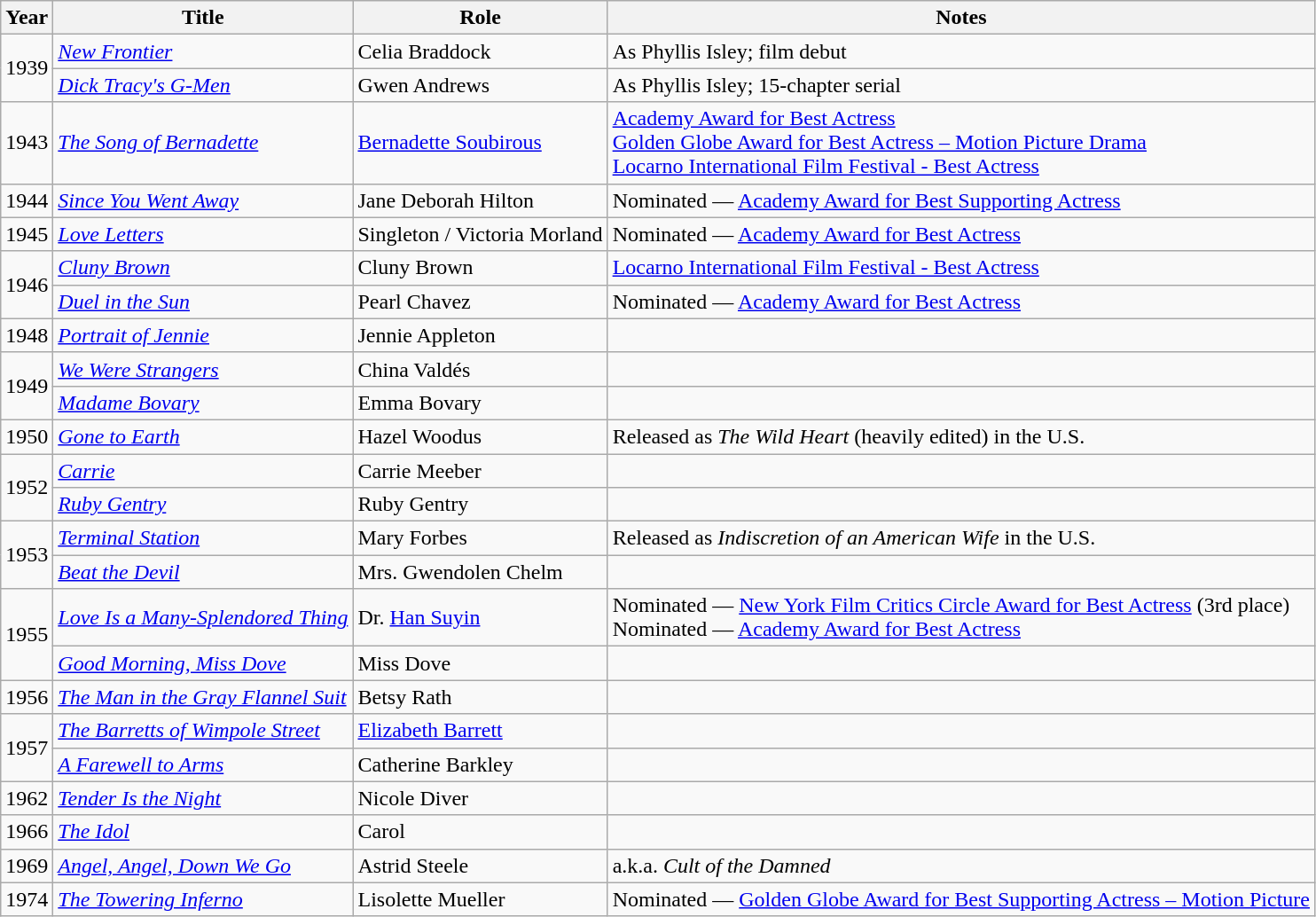<table class="wikitable sortable">
<tr>
<th>Year</th>
<th>Title</th>
<th>Role</th>
<th class="unsortable">Notes</th>
</tr>
<tr>
<td rowspan="2">1939</td>
<td><em><a href='#'>New Frontier</a></em></td>
<td>Celia Braddock</td>
<td>As Phyllis Isley; film debut</td>
</tr>
<tr>
<td><em><a href='#'>Dick Tracy's G-Men</a></em></td>
<td>Gwen Andrews</td>
<td>As Phyllis Isley; 15-chapter serial</td>
</tr>
<tr>
<td>1943</td>
<td><em><a href='#'>The Song of Bernadette</a></em></td>
<td><a href='#'>Bernadette Soubirous</a></td>
<td><a href='#'>Academy Award for Best Actress</a> <br> <a href='#'>Golden Globe Award for Best Actress – Motion Picture Drama</a> <br> <a href='#'>Locarno International Film Festival - Best Actress</a></td>
</tr>
<tr>
<td>1944</td>
<td><em><a href='#'>Since You Went Away</a></em></td>
<td>Jane Deborah Hilton</td>
<td>Nominated — <a href='#'>Academy Award for Best Supporting Actress</a></td>
</tr>
<tr>
<td>1945</td>
<td><em><a href='#'>Love Letters</a></em></td>
<td>Singleton / Victoria Morland</td>
<td>Nominated — <a href='#'>Academy Award for Best Actress</a></td>
</tr>
<tr>
<td rowspan="2">1946</td>
<td><em><a href='#'>Cluny Brown</a></em></td>
<td>Cluny Brown</td>
<td><a href='#'>Locarno International Film Festival - Best Actress</a></td>
</tr>
<tr>
<td><em><a href='#'>Duel in the Sun</a></em></td>
<td>Pearl Chavez</td>
<td>Nominated — <a href='#'>Academy Award for Best Actress</a></td>
</tr>
<tr>
<td>1948</td>
<td><em><a href='#'>Portrait of Jennie</a></em></td>
<td>Jennie Appleton</td>
<td></td>
</tr>
<tr>
<td rowspan="2">1949</td>
<td><em><a href='#'>We Were Strangers</a></em></td>
<td>China Valdés</td>
<td></td>
</tr>
<tr>
<td><em><a href='#'>Madame Bovary</a></em></td>
<td>Emma Bovary</td>
<td></td>
</tr>
<tr>
<td>1950</td>
<td><em><a href='#'>Gone to Earth</a></em></td>
<td>Hazel Woodus</td>
<td>Released as <em>The Wild Heart</em> (heavily edited) in the U.S.</td>
</tr>
<tr>
<td rowspan="2">1952</td>
<td><em><a href='#'>Carrie</a></em></td>
<td>Carrie Meeber</td>
<td></td>
</tr>
<tr>
<td><em><a href='#'>Ruby Gentry</a></em></td>
<td>Ruby Gentry</td>
<td></td>
</tr>
<tr>
<td rowspan="2">1953</td>
<td><em><a href='#'>Terminal Station</a></em></td>
<td>Mary Forbes</td>
<td>Released as <em>Indiscretion of an American Wife</em> in the U.S.</td>
</tr>
<tr>
<td><em><a href='#'>Beat the Devil</a></em></td>
<td>Mrs. Gwendolen Chelm</td>
<td></td>
</tr>
<tr>
<td rowspan="2">1955</td>
<td><em><a href='#'>Love Is a Many-Splendored Thing</a></em></td>
<td>Dr. <a href='#'>Han Suyin</a></td>
<td>Nominated — <a href='#'>New York Film Critics Circle Award for Best Actress</a> (3rd place)<br>Nominated — <a href='#'>Academy Award for Best Actress</a></td>
</tr>
<tr>
<td><em><a href='#'>Good Morning, Miss Dove</a></em></td>
<td>Miss Dove</td>
<td></td>
</tr>
<tr>
<td>1956</td>
<td><em><a href='#'>The Man in the Gray Flannel Suit</a></em></td>
<td>Betsy Rath</td>
<td></td>
</tr>
<tr>
<td rowspan="2">1957</td>
<td><em><a href='#'>The Barretts of Wimpole Street</a></em></td>
<td><a href='#'>Elizabeth Barrett</a></td>
<td></td>
</tr>
<tr>
<td><em><a href='#'>A Farewell to Arms</a></em></td>
<td>Catherine Barkley</td>
<td></td>
</tr>
<tr>
<td>1962</td>
<td><em><a href='#'>Tender Is the Night</a></em></td>
<td>Nicole Diver</td>
<td></td>
</tr>
<tr>
<td>1966</td>
<td><em><a href='#'>The Idol</a></em></td>
<td>Carol</td>
<td></td>
</tr>
<tr>
<td>1969</td>
<td><em><a href='#'>Angel, Angel, Down We Go</a></em></td>
<td>Astrid Steele</td>
<td>a.k.a. <em>Cult of the Damned</em></td>
</tr>
<tr>
<td>1974</td>
<td><em><a href='#'>The Towering Inferno</a></em></td>
<td>Lisolette Mueller</td>
<td>Nominated — <a href='#'>Golden Globe Award for Best Supporting Actress – Motion Picture</a></td>
</tr>
</table>
